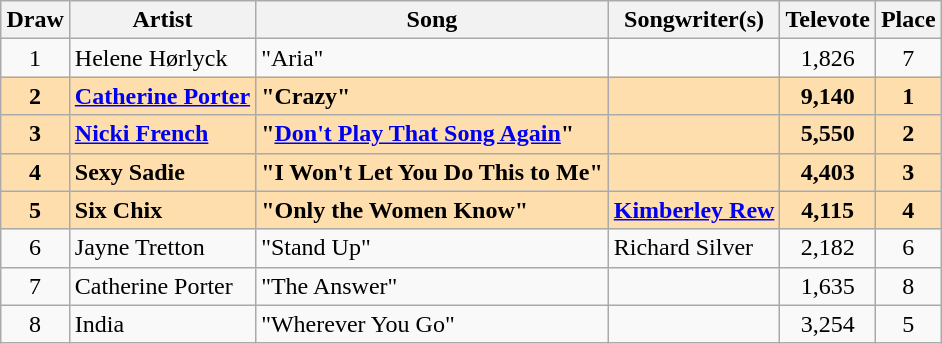<table class="sortable wikitable" style="margin: 1em auto 1em auto; text-align:center">
<tr>
<th>Draw</th>
<th>Artist</th>
<th>Song</th>
<th>Songwriter(s)</th>
<th>Televote</th>
<th>Place</th>
</tr>
<tr>
<td>1</td>
<td style="text-align:left;">Helene Hørlyck</td>
<td style="text-align:left;">"Aria"</td>
<td style="text-align:left;"></td>
<td>1,826</td>
<td>7</td>
</tr>
<tr style="font-weight:bold; background:#ffdead;">
<td>2</td>
<td style="text-align:left;"><a href='#'>Catherine Porter</a></td>
<td style="text-align:left;">"Crazy"</td>
<td style="text-align:left;"></td>
<td>9,140</td>
<td>1</td>
</tr>
<tr style="font-weight:bold; background:#ffdead;">
<td>3</td>
<td style="text-align:left;"><a href='#'>Nicki French</a></td>
<td style="text-align:left;">"<a href='#'>Don't Play That Song Again</a>"</td>
<td style="text-align:left;"></td>
<td>5,550</td>
<td>2</td>
</tr>
<tr style="font-weight:bold; background:#ffdead;">
<td>4</td>
<td style="text-align:left;">Sexy Sadie</td>
<td style="text-align:left;">"I Won't Let You Do This to Me"</td>
<td style="text-align:left;"></td>
<td>4,403</td>
<td>3</td>
</tr>
<tr style="font-weight:bold; background:#ffdead;">
<td>5</td>
<td style="text-align:left;">Six Chix</td>
<td style="text-align:left;">"Only the Women Know"</td>
<td style="text-align:left;"><a href='#'>Kimberley Rew</a></td>
<td>4,115</td>
<td>4</td>
</tr>
<tr>
<td>6</td>
<td style="text-align:left;">Jayne Tretton</td>
<td style="text-align:left;">"Stand Up"</td>
<td style="text-align:left;">Richard Silver</td>
<td>2,182</td>
<td>6</td>
</tr>
<tr>
<td>7</td>
<td style="text-align:left;">Catherine Porter</td>
<td style="text-align:left;">"The Answer"</td>
<td style="text-align:left;"></td>
<td>1,635</td>
<td>8</td>
</tr>
<tr>
<td>8</td>
<td style="text-align:left;">India</td>
<td style="text-align:left;">"Wherever You Go"</td>
<td style="text-align:left;"></td>
<td>3,254</td>
<td>5</td>
</tr>
</table>
